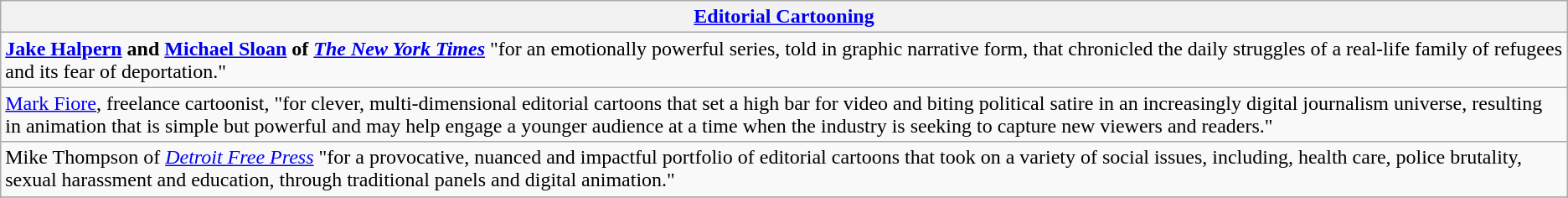<table class="wikitable" style="float:left; float:none;">
<tr>
<th><a href='#'>Editorial Cartooning</a></th>
</tr>
<tr>
<td><strong><a href='#'>Jake Halpern</a></strong> <strong>and <a href='#'>Michael Sloan</a> of</strong> <strong><em><a href='#'>The New York Times</a></em></strong> "for an emotionally powerful series, told in graphic narrative form, that chronicled the daily struggles of a real-life family of refugees and its fear of deportation."</td>
</tr>
<tr>
<td><a href='#'>Mark Fiore</a>, freelance cartoonist, "for clever, multi-dimensional editorial cartoons that set a high bar for video and biting political satire in an increasingly digital journalism universe, resulting in animation that is simple but powerful and may help engage a younger audience at a time when the industry is seeking to capture new viewers and readers."</td>
</tr>
<tr>
<td>Mike Thompson of <em><a href='#'>Detroit Free Press</a></em> "for a provocative, nuanced and impactful portfolio of editorial cartoons that took on a variety of social issues, including, health care, police brutality, sexual harassment and education, through traditional panels and digital animation."</td>
</tr>
<tr>
</tr>
</table>
